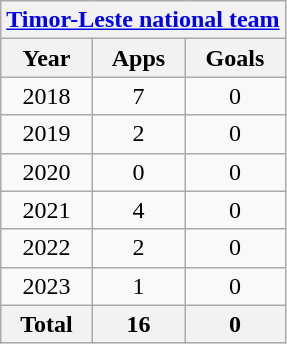<table class="wikitable" style="text-align:center">
<tr>
<th colspan=3><a href='#'>Timor-Leste national team</a></th>
</tr>
<tr>
<th>Year</th>
<th>Apps</th>
<th>Goals</th>
</tr>
<tr>
<td>2018</td>
<td>7</td>
<td>0</td>
</tr>
<tr>
<td>2019</td>
<td>2</td>
<td>0</td>
</tr>
<tr>
<td>2020</td>
<td>0</td>
<td>0</td>
</tr>
<tr>
<td>2021</td>
<td>4</td>
<td>0</td>
</tr>
<tr>
<td>2022</td>
<td>2</td>
<td>0</td>
</tr>
<tr>
<td>2023</td>
<td>1</td>
<td>0</td>
</tr>
<tr>
<th>Total</th>
<th>16</th>
<th>0</th>
</tr>
</table>
